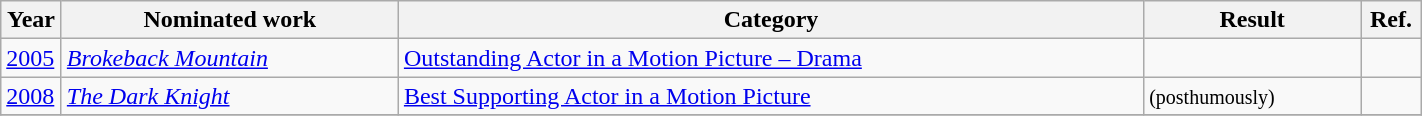<table class="wikitable sortable" width=75%>
<tr>
<th width = 33px>Year</th>
<th>Nominated work</th>
<th>Category</th>
<th>Result</th>
<th width = 33px>Ref.</th>
</tr>
<tr>
<td><a href='#'>2005</a></td>
<td><em><a href='#'>Brokeback Mountain</a></em></td>
<td><a href='#'>Outstanding Actor in a Motion Picture – Drama</a></td>
<td></td>
<td></td>
</tr>
<tr>
<td><a href='#'>2008</a></td>
<td><em><a href='#'>The Dark Knight</a></em></td>
<td><a href='#'>Best Supporting Actor in a Motion Picture</a></td>
<td> <small>(posthumously)</small></td>
<td></td>
</tr>
<tr>
</tr>
</table>
